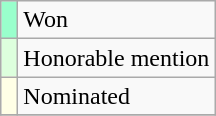<table class="wikitable">
<tr>
<td style="background:#99ffcc;"> </td>
<td>Won</td>
</tr>
<tr>
<td style="background:#dfd;"> </td>
<td>Honorable mention</td>
</tr>
<tr>
<td style="background:#ffffe6;"> </td>
<td>Nominated</td>
</tr>
<tr>
</tr>
</table>
